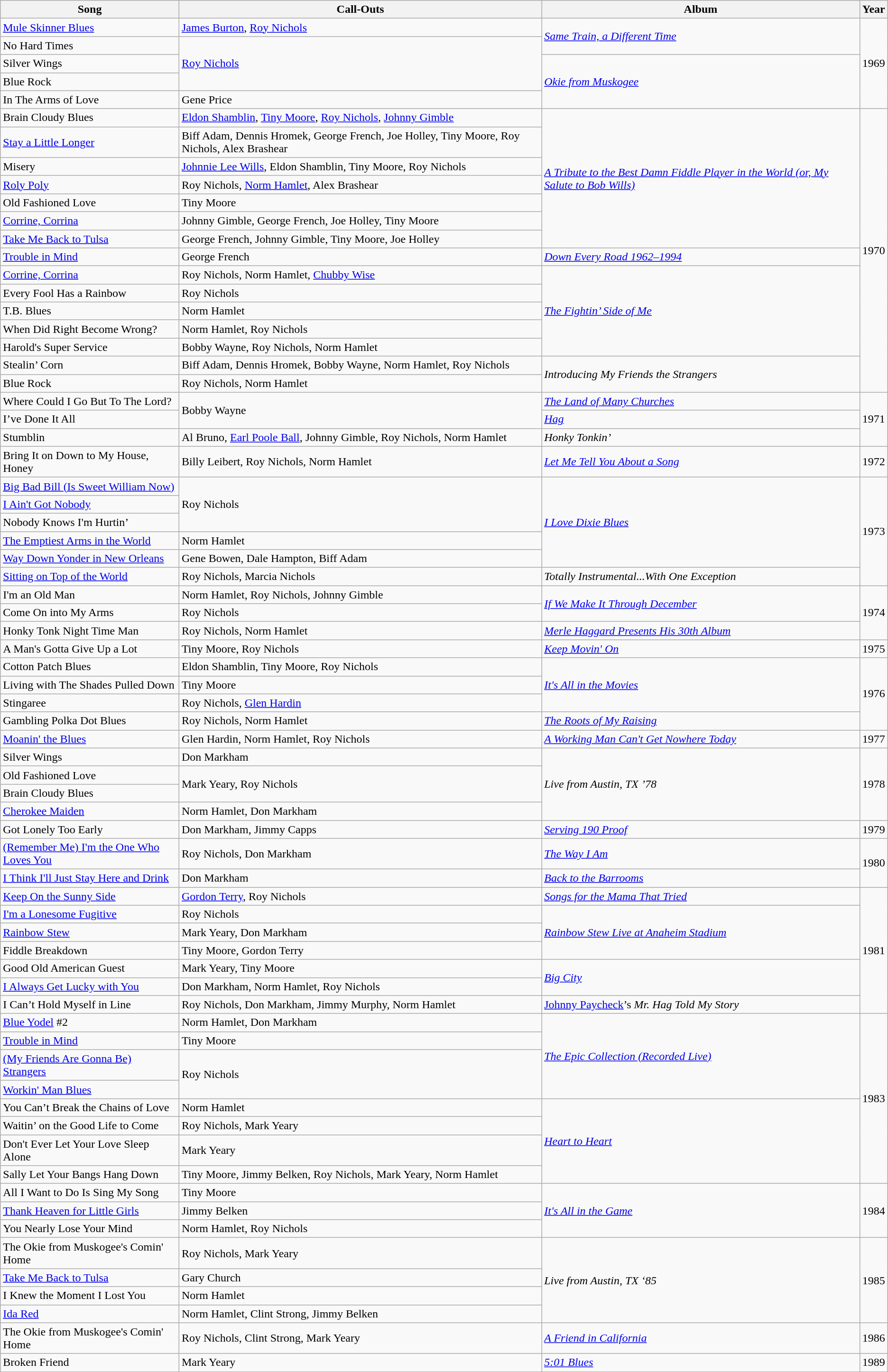<table class="wikitable">
<tr>
<th>Song</th>
<th>Call-Outs</th>
<th>Album</th>
<th>Year</th>
</tr>
<tr>
<td><a href='#'>Mule Skinner Blues</a></td>
<td><a href='#'>James Burton</a>, <a href='#'>Roy Nichols</a></td>
<td rowspan="2"><em><a href='#'>Same Train, a Different Time</a></em></td>
<td rowspan="5">1969</td>
</tr>
<tr>
<td>No Hard Times</td>
<td rowspan="3"><a href='#'>Roy Nichols</a></td>
</tr>
<tr>
<td>Silver Wings</td>
<td rowspan="3"><em><a href='#'>Okie from Muskogee</a></em></td>
</tr>
<tr>
<td>Blue Rock</td>
</tr>
<tr>
<td>In The Arms of Love</td>
<td>Gene Price</td>
</tr>
<tr>
<td>Brain Cloudy Blues</td>
<td><a href='#'>Eldon Shamblin</a>, <a href='#'>Tiny Moore</a>, <a href='#'>Roy Nichols</a>, <a href='#'>Johnny Gimble</a></td>
<td rowspan="7"><em><a href='#'>A Tribute to the Best Damn Fiddle Player in the World (or, My Salute to Bob Wills)</a></em></td>
<td rowspan="15">1970</td>
</tr>
<tr>
<td><a href='#'>Stay a Little Longer</a></td>
<td>Biff Adam, Dennis Hromek, George French, Joe Holley, Tiny Moore, Roy Nichols, Alex Brashear</td>
</tr>
<tr>
<td>Misery</td>
<td><a href='#'>Johnnie Lee Wills</a>, Eldon Shamblin, Tiny Moore, Roy Nichols</td>
</tr>
<tr>
<td><a href='#'>Roly Poly</a></td>
<td>Roy Nichols, <a href='#'>Norm Hamlet</a>, Alex Brashear</td>
</tr>
<tr>
<td>Old Fashioned Love</td>
<td>Tiny Moore</td>
</tr>
<tr>
<td><a href='#'>Corrine, Corrina</a></td>
<td>Johnny Gimble, George French, Joe Holley, Tiny Moore</td>
</tr>
<tr>
<td><a href='#'>Take Me Back to Tulsa</a></td>
<td>George French, Johnny Gimble, Tiny Moore, Joe Holley</td>
</tr>
<tr>
<td><a href='#'>Trouble in Mind</a></td>
<td>George French</td>
<td><em><a href='#'>Down Every Road 1962–1994</a></em></td>
</tr>
<tr>
<td><a href='#'>Corrine, Corrina</a></td>
<td>Roy Nichols, Norm Hamlet, <a href='#'>Chubby Wise</a></td>
<td rowspan="5"><em><a href='#'>The Fightin’ Side of Me</a></em></td>
</tr>
<tr>
<td>Every Fool Has a Rainbow</td>
<td>Roy Nichols</td>
</tr>
<tr>
<td>T.B. Blues</td>
<td>Norm Hamlet</td>
</tr>
<tr>
<td>When Did Right Become Wrong?</td>
<td>Norm Hamlet, Roy Nichols</td>
</tr>
<tr>
<td>Harold's Super Service</td>
<td>Bobby Wayne, Roy Nichols, Norm Hamlet</td>
</tr>
<tr>
<td>Stealin’ Corn</td>
<td>Biff Adam, Dennis Hromek, Bobby Wayne, Norm Hamlet, Roy Nichols</td>
<td rowspan="2"><em>Introducing My Friends the Strangers</em></td>
</tr>
<tr>
<td>Blue Rock</td>
<td>Roy Nichols, Norm Hamlet</td>
</tr>
<tr>
<td>Where Could I Go But To The Lord?</td>
<td rowspan="2">Bobby Wayne</td>
<td><em><a href='#'>The Land of Many Churches</a></em></td>
<td rowspan="3">1971</td>
</tr>
<tr>
<td>I’ve Done It All</td>
<td><em><a href='#'>Hag</a></em></td>
</tr>
<tr>
<td>Stumblin</td>
<td>Al Bruno, <a href='#'>Earl Poole Ball</a>, Johnny Gimble, Roy Nichols, Norm Hamlet</td>
<td><em>Honky Tonkin’</em></td>
</tr>
<tr>
<td>Bring It on Down to My House, Honey</td>
<td>Billy Leibert, Roy Nichols, Norm Hamlet</td>
<td><em><a href='#'>Let Me Tell You About a Song</a></em></td>
<td>1972</td>
</tr>
<tr>
<td><a href='#'>Big Bad Bill (Is Sweet William Now)</a></td>
<td rowspan="3">Roy Nichols</td>
<td rowspan="5"><em><a href='#'>I Love Dixie Blues</a></em></td>
<td rowspan="6">1973</td>
</tr>
<tr>
<td><a href='#'>I Ain't Got Nobody</a></td>
</tr>
<tr>
<td>Nobody Knows I'm Hurtin’</td>
</tr>
<tr>
<td><a href='#'>The Emptiest Arms in the World</a></td>
<td>Norm Hamlet</td>
</tr>
<tr>
<td><a href='#'>Way Down Yonder in New Orleans</a></td>
<td>Gene Bowen, Dale Hampton, Biff Adam</td>
</tr>
<tr>
<td><a href='#'>Sitting on Top of the World</a></td>
<td>Roy Nichols, Marcia Nichols</td>
<td><em>Totally Instrumental...With One Exception</em></td>
</tr>
<tr>
<td>I'm an Old Man</td>
<td>Norm Hamlet, Roy Nichols, Johnny Gimble</td>
<td rowspan="2"><em><a href='#'>If We Make It Through December</a></em></td>
<td rowspan="3">1974</td>
</tr>
<tr>
<td>Come On into My Arms</td>
<td>Roy Nichols</td>
</tr>
<tr>
<td>Honky Tonk Night Time Man</td>
<td>Roy Nichols, Norm Hamlet</td>
<td><em><a href='#'>Merle Haggard Presents His 30th Album</a></em></td>
</tr>
<tr>
<td>A Man's Gotta Give Up a Lot</td>
<td>Tiny Moore, Roy Nichols</td>
<td><em><a href='#'>Keep Movin' On</a></em></td>
<td>1975</td>
</tr>
<tr>
<td>Cotton Patch Blues</td>
<td>Eldon Shamblin, Tiny Moore, Roy Nichols</td>
<td rowspan="3"><em><a href='#'>It's All in the Movies</a></em></td>
<td rowspan="4">1976</td>
</tr>
<tr>
<td>Living with The Shades Pulled Down</td>
<td>Tiny Moore</td>
</tr>
<tr>
<td>Stingaree</td>
<td>Roy Nichols, <a href='#'>Glen Hardin</a></td>
</tr>
<tr>
<td>Gambling Polka Dot Blues</td>
<td>Roy Nichols, Norm Hamlet</td>
<td><em><a href='#'>The Roots of My Raising</a></em></td>
</tr>
<tr>
<td><a href='#'>Moanin' the Blues</a></td>
<td>Glen Hardin, Norm Hamlet, Roy Nichols</td>
<td><em><a href='#'>A Working Man Can't Get Nowhere Today</a></em></td>
<td>1977</td>
</tr>
<tr>
<td>Silver Wings</td>
<td>Don Markham</td>
<td rowspan="4"><em>Live from Austin, TX ’78</em></td>
<td rowspan="4">1978</td>
</tr>
<tr>
<td>Old Fashioned Love</td>
<td rowspan="2">Mark Yeary, Roy Nichols</td>
</tr>
<tr>
<td>Brain Cloudy Blues</td>
</tr>
<tr>
<td><a href='#'>Cherokee Maiden</a></td>
<td>Norm Hamlet, Don Markham</td>
</tr>
<tr>
<td>Got Lonely Too Early</td>
<td>Don Markham, Jimmy Capps</td>
<td><em><a href='#'>Serving 190 Proof</a></em></td>
<td>1979</td>
</tr>
<tr>
<td><a href='#'>(Remember Me) I'm the One Who Loves You</a></td>
<td>Roy Nichols, Don Markham</td>
<td><em><a href='#'>The Way I Am</a></em></td>
<td rowspan="2">1980</td>
</tr>
<tr>
<td><a href='#'>I Think I'll Just Stay Here and Drink</a></td>
<td>Don Markham</td>
<td><em><a href='#'>Back to the Barrooms</a></em></td>
</tr>
<tr>
<td><a href='#'>Keep On the Sunny Side</a></td>
<td><a href='#'>Gordon Terry</a>, Roy Nichols</td>
<td><em><a href='#'>Songs for the Mama That Tried</a></em></td>
<td rowspan="7">1981</td>
</tr>
<tr>
<td><a href='#'>I'm a Lonesome Fugitive</a></td>
<td>Roy Nichols</td>
<td rowspan="3"><em><a href='#'>Rainbow Stew Live at Anaheim Stadium</a></em></td>
</tr>
<tr>
<td><a href='#'>Rainbow Stew</a></td>
<td>Mark Yeary, Don Markham</td>
</tr>
<tr>
<td>Fiddle Breakdown</td>
<td>Tiny Moore, Gordon Terry</td>
</tr>
<tr>
<td>Good Old American Guest</td>
<td>Mark Yeary, Tiny Moore</td>
<td rowspan="2"><em><a href='#'>Big City</a></em></td>
</tr>
<tr>
<td><a href='#'>I Always Get Lucky with You</a></td>
<td>Don Markham, Norm Hamlet, Roy Nichols</td>
</tr>
<tr>
<td>I Can’t Hold Myself in Line</td>
<td>Roy Nichols, Don Markham, Jimmy Murphy, Norm Hamlet</td>
<td><a href='#'>Johnny Paycheck</a>’s <em>Mr. Hag Told My Story</em></td>
</tr>
<tr>
<td><a href='#'>Blue Yodel</a> #2</td>
<td>Norm Hamlet, Don Markham</td>
<td rowspan="4"><em><a href='#'>The Epic Collection (Recorded Live)</a></em></td>
<td rowspan="8">1983</td>
</tr>
<tr>
<td><a href='#'>Trouble in Mind</a></td>
<td>Tiny Moore</td>
</tr>
<tr>
<td><a href='#'>(My Friends Are Gonna Be) Strangers</a></td>
<td rowspan="2">Roy Nichols</td>
</tr>
<tr>
<td><a href='#'>Workin' Man Blues</a></td>
</tr>
<tr>
<td>You Can’t Break the Chains of Love</td>
<td>Norm Hamlet</td>
<td rowspan="4"><em><a href='#'>Heart to Heart</a></em></td>
</tr>
<tr>
<td>Waitin’ on the Good Life to Come</td>
<td>Roy Nichols, Mark Yeary</td>
</tr>
<tr>
<td>Don't Ever Let Your Love Sleep Alone</td>
<td>Mark Yeary</td>
</tr>
<tr>
<td>Sally Let Your Bangs Hang Down</td>
<td>Tiny Moore, Jimmy Belken, Roy Nichols, Mark Yeary, Norm Hamlet</td>
</tr>
<tr>
<td>All I Want to Do Is Sing My Song</td>
<td>Tiny Moore</td>
<td rowspan="3"><em><a href='#'>It's All in the Game</a></em></td>
<td rowspan="3">1984</td>
</tr>
<tr>
<td><a href='#'>Thank Heaven for Little Girls</a></td>
<td>Jimmy Belken</td>
</tr>
<tr>
<td>You Nearly Lose Your Mind</td>
<td>Norm Hamlet, Roy Nichols</td>
</tr>
<tr>
<td>The Okie from Muskogee's Comin' Home</td>
<td>Roy Nichols, Mark Yeary</td>
<td rowspan="4"><em>Live from Austin, TX ‘85</em></td>
<td rowspan="4">1985</td>
</tr>
<tr>
<td><a href='#'>Take Me Back to Tulsa</a></td>
<td>Gary Church</td>
</tr>
<tr>
<td>I Knew the Moment I Lost You</td>
<td>Norm Hamlet</td>
</tr>
<tr>
<td><a href='#'>Ida Red</a></td>
<td>Norm Hamlet, Clint Strong, Jimmy Belken</td>
</tr>
<tr>
<td>The Okie from Muskogee's Comin' Home</td>
<td>Roy Nichols, Clint Strong, Mark Yeary</td>
<td><em><a href='#'>A Friend in California</a></em></td>
<td>1986</td>
</tr>
<tr>
<td>Broken Friend</td>
<td>Mark Yeary</td>
<td><em><a href='#'>5:01 Blues</a></em></td>
<td>1989</td>
</tr>
</table>
